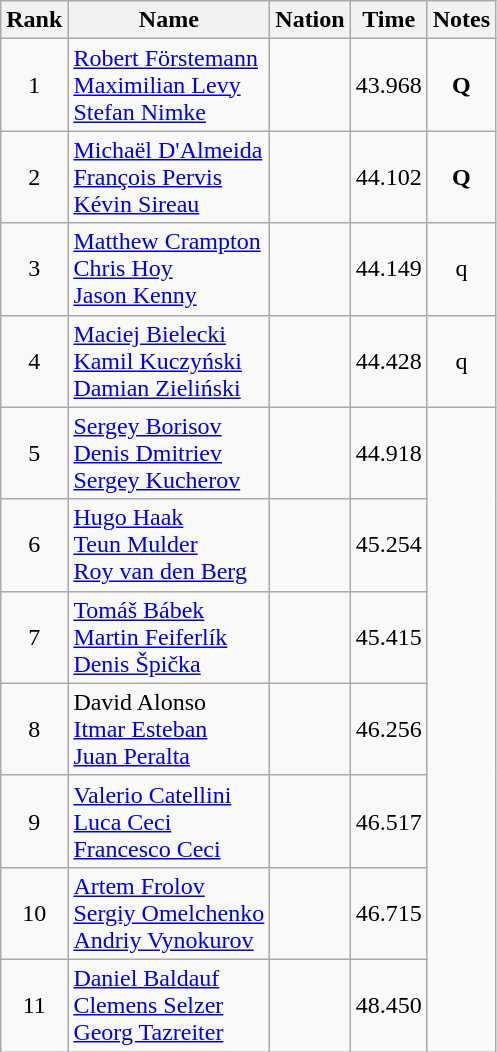<table class="wikitable sortable" style="text-align:center">
<tr>
<th>Rank</th>
<th>Name</th>
<th>Nation</th>
<th>Time</th>
<th>Notes</th>
</tr>
<tr>
<td>1</td>
<td align=left><a href='#'>Robert Förstemann</a><br><a href='#'>Maximilian Levy</a><br><a href='#'>Stefan Nimke</a></td>
<td align=left></td>
<td>43.968</td>
<td><strong>Q</strong></td>
</tr>
<tr>
<td>2</td>
<td align=left><a href='#'>Michaël D'Almeida</a><br><a href='#'>François Pervis</a><br><a href='#'>Kévin Sireau</a></td>
<td align=left></td>
<td>44.102</td>
<td><strong>Q</strong></td>
</tr>
<tr>
<td>3</td>
<td align=left><a href='#'>Matthew Crampton</a><br><a href='#'>Chris Hoy</a><br><a href='#'>Jason Kenny</a></td>
<td align=left></td>
<td>44.149</td>
<td>q</td>
</tr>
<tr>
<td>4</td>
<td align=left><a href='#'>Maciej Bielecki</a><br><a href='#'>Kamil Kuczyński</a><br><a href='#'>Damian Zieliński</a></td>
<td align=left></td>
<td>44.428</td>
<td>q</td>
</tr>
<tr>
<td>5</td>
<td align=left><a href='#'>Sergey Borisov</a><br><a href='#'>Denis Dmitriev</a><br><a href='#'>Sergey Kucherov</a></td>
<td align=left></td>
<td>44.918</td>
</tr>
<tr>
<td>6</td>
<td align=left><a href='#'>Hugo Haak</a><br><a href='#'>Teun Mulder</a><br><a href='#'>Roy van den Berg</a></td>
<td align=left></td>
<td>45.254</td>
</tr>
<tr>
<td>7</td>
<td align=left><a href='#'>Tomáš Bábek</a><br><a href='#'>Martin Feiferlík</a><br><a href='#'>Denis Špička</a></td>
<td align=left></td>
<td>45.415</td>
</tr>
<tr>
<td>8</td>
<td align=left>David Alonso<br><a href='#'>Itmar Esteban</a><br><a href='#'>Juan Peralta</a></td>
<td align=left></td>
<td>46.256</td>
</tr>
<tr>
<td>9</td>
<td align=left><a href='#'>Valerio Catellini</a><br><a href='#'>Luca Ceci</a><br><a href='#'>Francesco Ceci</a></td>
<td align=left></td>
<td>46.517</td>
</tr>
<tr>
<td>10</td>
<td align=left><a href='#'>Artem Frolov</a> <br><a href='#'>Sergiy Omelchenko</a><br><a href='#'>Andriy Vynokurov</a></td>
<td align=left></td>
<td>46.715</td>
</tr>
<tr>
<td>11</td>
<td align=left><a href='#'>Daniel Baldauf</a> <br><a href='#'>Clemens Selzer</a><br><a href='#'>Georg Tazreiter</a></td>
<td align=left></td>
<td>48.450</td>
</tr>
</table>
